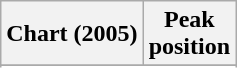<table class="wikitable sortable plainrowheaders">
<tr>
<th scope="col">Chart (2005)</th>
<th scope="col">Peak<br>position</th>
</tr>
<tr>
</tr>
<tr>
</tr>
<tr>
</tr>
<tr>
</tr>
<tr>
</tr>
<tr>
</tr>
<tr>
</tr>
</table>
